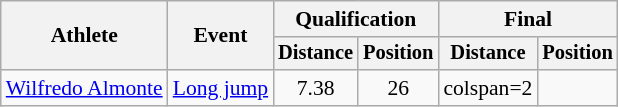<table class=wikitable style=font-size:90%>
<tr>
<th rowspan=2>Athlete</th>
<th rowspan=2>Event</th>
<th colspan=2>Qualification</th>
<th colspan=2>Final</th>
</tr>
<tr style=font-size:95%>
<th>Distance</th>
<th>Position</th>
<th>Distance</th>
<th>Position</th>
</tr>
<tr align=center>
<td align=left><a href='#'>Wilfredo Almonte</a></td>
<td align=left><a href='#'>Long jump</a></td>
<td>7.38</td>
<td>26</td>
<td>colspan=2 </td>
</tr>
</table>
